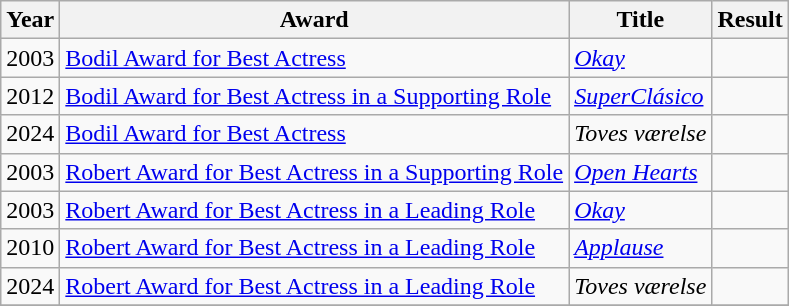<table class="wikitable">
<tr>
<th>Year</th>
<th>Award</th>
<th>Title</th>
<th>Result</th>
</tr>
<tr>
<td>2003</td>
<td><a href='#'>Bodil Award for Best Actress</a></td>
<td><em><a href='#'>Okay</a></em></td>
<td></td>
</tr>
<tr>
<td>2012</td>
<td><a href='#'>Bodil Award for Best Actress in a Supporting Role</a></td>
<td><em><a href='#'>SuperClásico</a></em></td>
<td></td>
</tr>
<tr>
<td>2024</td>
<td><a href='#'>Bodil Award for Best Actress</a></td>
<td><em>Toves værelse</em></td>
<td></td>
</tr>
<tr>
<td>2003</td>
<td><a href='#'>Robert Award for Best Actress in a Supporting Role</a></td>
<td><em><a href='#'>Open Hearts</a></em></td>
<td></td>
</tr>
<tr>
<td>2003</td>
<td><a href='#'>Robert Award for Best Actress in a Leading Role</a></td>
<td><em><a href='#'>Okay</a></em></td>
<td></td>
</tr>
<tr>
<td>2010</td>
<td><a href='#'>Robert Award for Best Actress in a Leading Role</a></td>
<td><em><a href='#'>Applause</a></em></td>
<td></td>
</tr>
<tr>
<td>2024</td>
<td><a href='#'>Robert Award for Best Actress in a Leading Role</a></td>
<td><em>Toves værelse</em></td>
<td></td>
</tr>
<tr>
</tr>
</table>
